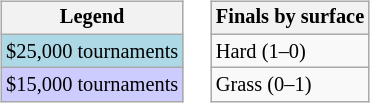<table>
<tr valign=top>
<td><br><table class=wikitable style="font-size:85%">
<tr>
<th>Legend</th>
</tr>
<tr style="background:lightblue;">
<td>$25,000 tournaments</td>
</tr>
<tr style="background:#ccccff;">
<td>$15,000 tournaments</td>
</tr>
</table>
</td>
<td><br><table class=wikitable style="font-size:85%">
<tr>
<th>Finals by surface</th>
</tr>
<tr>
<td>Hard (1–0)</td>
</tr>
<tr>
<td>Grass (0–1)</td>
</tr>
</table>
</td>
</tr>
</table>
